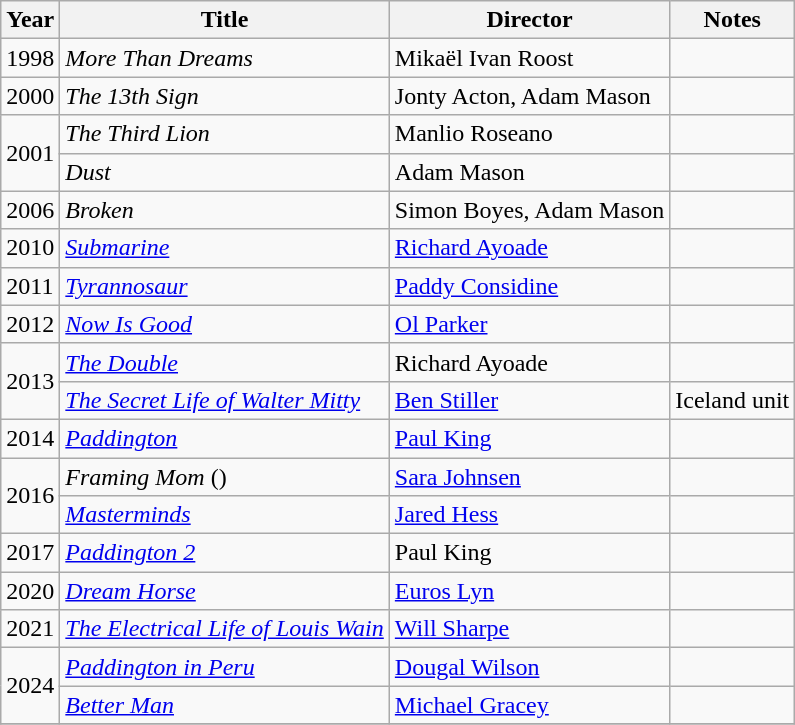<table class="wikitable">
<tr>
<th>Year</th>
<th>Title</th>
<th>Director</th>
<th>Notes</th>
</tr>
<tr>
<td>1998</td>
<td><em>More Than Dreams</em></td>
<td>Mikaël Ivan Roost</td>
<td></td>
</tr>
<tr>
<td>2000</td>
<td><em>The 13th Sign</em></td>
<td>Jonty Acton, Adam Mason</td>
<td></td>
</tr>
<tr>
<td rowspan="2">2001</td>
<td><em>The Third Lion</em></td>
<td>Manlio Roseano</td>
<td></td>
</tr>
<tr>
<td><em>Dust</em></td>
<td>Adam Mason</td>
<td></td>
</tr>
<tr>
<td>2006</td>
<td><em>Broken</em></td>
<td>Simon Boyes, Adam Mason</td>
<td></td>
</tr>
<tr>
<td>2010</td>
<td><em><a href='#'>Submarine</a></em></td>
<td><a href='#'>Richard Ayoade</a></td>
<td></td>
</tr>
<tr>
<td>2011</td>
<td><em><a href='#'>Tyrannosaur</a></em></td>
<td><a href='#'>Paddy Considine</a></td>
<td></td>
</tr>
<tr>
<td>2012</td>
<td><em><a href='#'>Now Is Good</a></em></td>
<td><a href='#'>Ol Parker</a></td>
<td></td>
</tr>
<tr>
<td rowspan="2">2013</td>
<td><em><a href='#'>The Double</a></em></td>
<td>Richard Ayoade</td>
<td></td>
</tr>
<tr>
<td><em><a href='#'>The Secret Life of Walter Mitty</a></em></td>
<td><a href='#'>Ben Stiller</a></td>
<td>Iceland unit</td>
</tr>
<tr>
<td>2014</td>
<td><em><a href='#'>Paddington</a></em></td>
<td><a href='#'>Paul King</a></td>
<td></td>
</tr>
<tr>
<td rowspan="2">2016</td>
<td><em>Framing Mom</em> ()</td>
<td><a href='#'>Sara Johnsen</a></td>
<td></td>
</tr>
<tr>
<td><em><a href='#'>Masterminds</a></em></td>
<td><a href='#'>Jared Hess</a></td>
<td></td>
</tr>
<tr>
<td>2017</td>
<td><em><a href='#'>Paddington 2</a></em></td>
<td>Paul King</td>
<td></td>
</tr>
<tr>
<td>2020</td>
<td><em><a href='#'>Dream Horse</a></em></td>
<td><a href='#'>Euros Lyn</a></td>
<td></td>
</tr>
<tr>
<td>2021</td>
<td><em><a href='#'>The Electrical Life of Louis Wain</a></em></td>
<td><a href='#'>Will Sharpe</a></td>
<td></td>
</tr>
<tr>
<td rowspan="2">2024</td>
<td><em><a href='#'>Paddington in Peru</a></em></td>
<td><a href='#'>Dougal Wilson</a></td>
<td></td>
</tr>
<tr>
<td><em><a href='#'>Better Man</a></em></td>
<td><a href='#'>Michael Gracey</a></td>
<td></td>
</tr>
<tr>
</tr>
</table>
